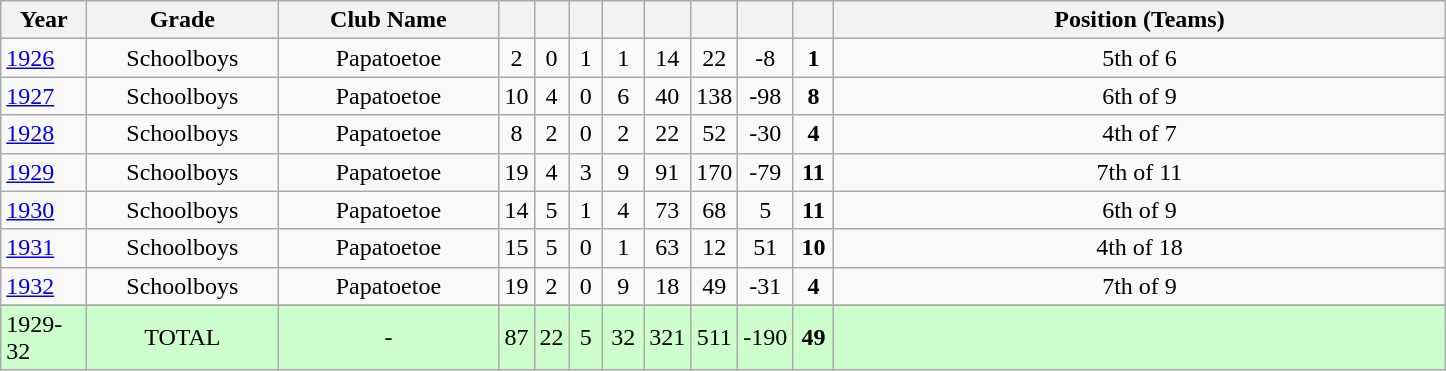<table class="wikitable" style="text-align:center;">
<tr>
<th width=50>Year</th>
<th width=120>Grade</th>
<th width=140>Club Name</th>
<th width="15"></th>
<th width="15"></th>
<th width="15"></th>
<th width="20"></th>
<th width="20"></th>
<th width="20"></th>
<th width="20"></th>
<th width="20"></th>
<th width=400>Position (Teams)</th>
</tr>
<tr>
<td style="text-align:left;"><a href='#'>1926</a></td>
<td>Schoolboys</td>
<td>Papatoetoe</td>
<td>2</td>
<td>0</td>
<td>1</td>
<td>1</td>
<td>14</td>
<td>22</td>
<td>-8</td>
<td><strong>1</strong></td>
<td>5th of 6</td>
</tr>
<tr>
<td style="text-align:left;"><a href='#'>1927</a></td>
<td>Schoolboys</td>
<td>Papatoetoe</td>
<td>10</td>
<td>4</td>
<td>0</td>
<td>6</td>
<td>40</td>
<td>138</td>
<td>-98</td>
<td><strong>8</strong></td>
<td>6th of 9</td>
</tr>
<tr>
<td style="text-align:left;"><a href='#'>1928</a></td>
<td>Schoolboys</td>
<td>Papatoetoe</td>
<td>8</td>
<td>2</td>
<td>0</td>
<td>2</td>
<td>22</td>
<td>52</td>
<td>-30</td>
<td><strong>4</strong></td>
<td>4th of 7</td>
</tr>
<tr>
<td style="text-align:left;"><a href='#'>1929</a></td>
<td>Schoolboys</td>
<td>Papatoetoe</td>
<td>19</td>
<td>4</td>
<td>3</td>
<td>9</td>
<td>91</td>
<td>170</td>
<td>-79</td>
<td><strong>11</strong></td>
<td>7th of 11</td>
</tr>
<tr>
<td style="text-align:left;"><a href='#'>1930</a></td>
<td>Schoolboys</td>
<td>Papatoetoe</td>
<td>14</td>
<td>5</td>
<td>1</td>
<td>4</td>
<td>73</td>
<td>68</td>
<td>5</td>
<td><strong>11</strong></td>
<td>6th of 9</td>
</tr>
<tr>
<td style="text-align:left;"><a href='#'>1931</a></td>
<td>Schoolboys</td>
<td>Papatoetoe</td>
<td>15</td>
<td>5</td>
<td>0</td>
<td>1</td>
<td>63</td>
<td>12</td>
<td>51</td>
<td><strong>10</strong></td>
<td>4th of 18</td>
</tr>
<tr>
<td style="text-align:left;"><a href='#'>1932</a></td>
<td>Schoolboys</td>
<td>Papatoetoe</td>
<td>19</td>
<td>2</td>
<td>0</td>
<td>9</td>
<td>18</td>
<td>49</td>
<td>-31</td>
<td><strong>4</strong></td>
<td>7th of 9</td>
</tr>
<tr>
</tr>
<tr style="background: #ccffcc;">
<td style="text-align:left;">1929-32</td>
<td>TOTAL</td>
<td>-</td>
<td>87</td>
<td>22</td>
<td>5</td>
<td>32</td>
<td>321</td>
<td>511</td>
<td>-190</td>
<td><strong>49</strong></td>
<td></td>
</tr>
</table>
